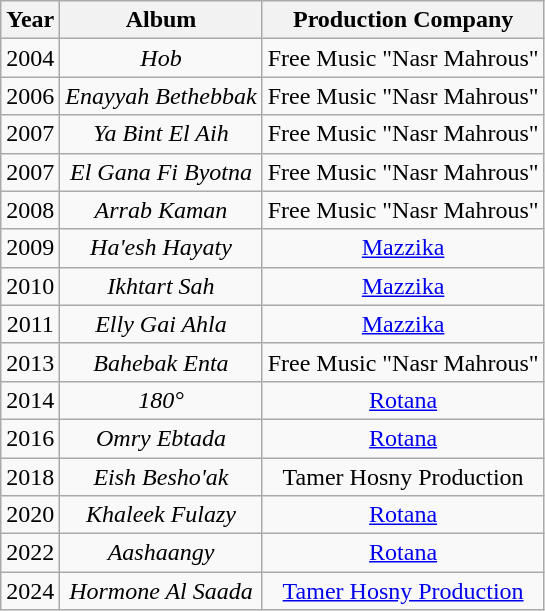<table class="wikitable sortable">
<tr>
<th>Year</th>
<th>Album</th>
<th>Production Company</th>
</tr>
<tr style="text-align:center;">
<td>2004</td>
<td><em>Hob</em></td>
<td>Free Music "Nasr Mahrous"</td>
</tr>
<tr style="text-align:center;">
<td>2006</td>
<td><em>Enayyah Bethebbak</em></td>
<td>Free Music "Nasr Mahrous"</td>
</tr>
<tr style="text-align:center;">
<td>2007</td>
<td><em>Ya Bint El Aih</em></td>
<td>Free Music "Nasr Mahrous"</td>
</tr>
<tr style="text-align:center;">
<td>2007</td>
<td><em>El Gana Fi Byotna</em></td>
<td>Free Music "Nasr Mahrous"</td>
</tr>
<tr style="text-align:center;">
<td>2008</td>
<td><em>Arrab Kaman</em></td>
<td>Free Music "Nasr Mahrous"</td>
</tr>
<tr style="text-align:center;">
<td>2009</td>
<td><em>Ha'esh Hayaty</em></td>
<td><a href='#'>Mazzika</a></td>
</tr>
<tr style="text-align:center;">
<td>2010</td>
<td><em>Ikhtart Sah</em></td>
<td><a href='#'>Mazzika</a></td>
</tr>
<tr style="text-align:center;">
<td>2011</td>
<td><em>Elly Gai Ahla</em></td>
<td><a href='#'>Mazzika</a></td>
</tr>
<tr style="text-align:center;">
<td>2013</td>
<td><em>Bahebak Enta</em></td>
<td>Free Music "Nasr Mahrous"</td>
</tr>
<tr style="text-align:center;">
<td>2014</td>
<td><em>180°</em></td>
<td><a href='#'>Rotana</a></td>
</tr>
<tr style="text-align:center;">
<td>2016</td>
<td><em>Omry Ebtada</em></td>
<td><a href='#'>Rotana</a></td>
</tr>
<tr style="text-align:center;">
<td>2018</td>
<td><em>Eish Besho'ak</em></td>
<td>Tamer Hosny Production</td>
</tr>
<tr style="text-align:center;">
<td>2020</td>
<td><em>Khaleek Fulazy</em></td>
<td><a href='#'>Rotana</a></td>
</tr>
<tr style="text-align:center;">
<td>2022</td>
<td><em>Aashaangy</em></td>
<td><a href='#'>Rotana</a></td>
</tr>
<tr style="text-align:center;">
<td>2024</td>
<td><em>Hormone Al Saada</em></td>
<td><a href='#'>Tamer Hosny Production</a></td>
</tr>
</table>
